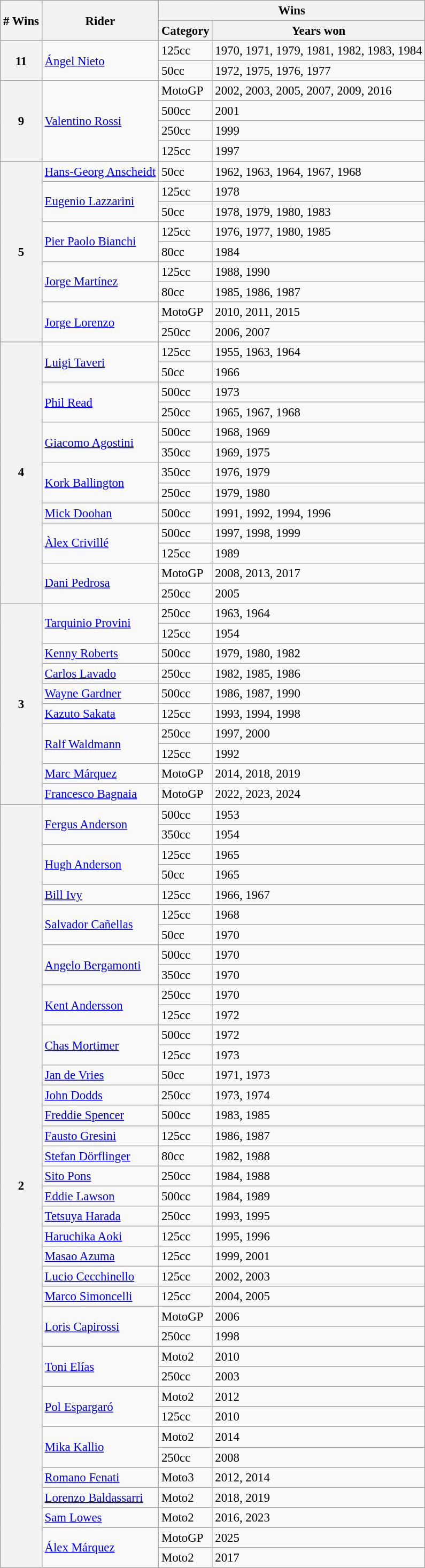<table class="wikitable" style="font-size: 95%;">
<tr>
<th rowspan=2># Wins</th>
<th rowspan=2>Rider</th>
<th colspan=2>Wins</th>
</tr>
<tr>
<th>Category</th>
<th>Years won</th>
</tr>
<tr>
<th rowspan=2>11</th>
<td rowspan=2> <a href='#'>Ángel Nieto</a></td>
<td>125cc</td>
<td>1970, 1971, 1979, 1981, 1982, 1983, 1984</td>
</tr>
<tr>
<td>50cc</td>
<td>1972, 1975, 1976, 1977</td>
</tr>
<tr>
</tr>
<tr>
<th rowspan=4>9</th>
<td rowspan=4> <a href='#'>Valentino Rossi</a></td>
<td>MotoGP</td>
<td>2002, 2003, 2005, 2007, 2009, 2016</td>
</tr>
<tr>
<td>500cc</td>
<td>2001</td>
</tr>
<tr>
<td>250cc</td>
<td>1999</td>
</tr>
<tr>
<td>125cc</td>
<td>1997</td>
</tr>
<tr>
<th rowspan=9>5</th>
<td> <a href='#'>Hans-Georg Anscheidt</a></td>
<td>50cc</td>
<td>1962, 1963, 1964, 1967, 1968</td>
</tr>
<tr>
<td rowspan=2> <a href='#'>Eugenio Lazzarini</a></td>
<td>125cc</td>
<td>1978</td>
</tr>
<tr>
<td>50cc</td>
<td>1978, 1979, 1980, 1983</td>
</tr>
<tr>
<td rowspan=2> <a href='#'>Pier Paolo Bianchi</a></td>
<td>125cc</td>
<td>1976, 1977, 1980, 1985</td>
</tr>
<tr>
<td>80cc</td>
<td>1984</td>
</tr>
<tr>
<td rowspan=2> <a href='#'>Jorge Martínez</a></td>
<td>125cc</td>
<td>1988, 1990</td>
</tr>
<tr>
<td>80cc</td>
<td>1985, 1986, 1987</td>
</tr>
<tr>
<td rowspan=2> <a href='#'>Jorge Lorenzo</a></td>
<td>MotoGP</td>
<td>2010, 2011, 2015</td>
</tr>
<tr>
<td>250cc</td>
<td>2006, 2007</td>
</tr>
<tr>
<th rowspan=13>4</th>
<td rowspan=2> <a href='#'>Luigi Taveri</a></td>
<td>125cc</td>
<td>1955, 1963, 1964</td>
</tr>
<tr>
<td>50cc</td>
<td>1966</td>
</tr>
<tr>
<td rowspan=2> <a href='#'>Phil Read</a></td>
<td>500cc</td>
<td>1973</td>
</tr>
<tr>
<td>250cc</td>
<td>1965, 1967, 1968</td>
</tr>
<tr>
<td rowspan=2> <a href='#'>Giacomo Agostini</a></td>
<td>500cc</td>
<td>1968, 1969</td>
</tr>
<tr>
<td>350cc</td>
<td>1969, 1975</td>
</tr>
<tr>
<td rowspan=2> <a href='#'>Kork Ballington</a></td>
<td>350cc</td>
<td>1976, 1979</td>
</tr>
<tr>
<td>250cc</td>
<td>1979, 1980</td>
</tr>
<tr>
<td> <a href='#'>Mick Doohan</a></td>
<td>500cc</td>
<td>1991, 1992, 1994, 1996</td>
</tr>
<tr>
<td rowspan=2> <a href='#'>Àlex Crivillé</a></td>
<td>500cc</td>
<td>1997, 1998, 1999</td>
</tr>
<tr>
<td>125cc</td>
<td>1989</td>
</tr>
<tr>
<td rowspan=2> <a href='#'>Dani Pedrosa</a></td>
<td>MotoGP</td>
<td>2008, 2013, 2017</td>
</tr>
<tr>
<td>250cc</td>
<td>2005</td>
</tr>
<tr>
<th rowspan=10>3</th>
<td rowspan=2> <a href='#'>Tarquinio Provini</a></td>
<td>250cc</td>
<td>1963, 1964</td>
</tr>
<tr>
<td>125cc</td>
<td>1954</td>
</tr>
<tr>
<td> <a href='#'>Kenny Roberts</a></td>
<td>500cc</td>
<td>1979, 1980, 1982</td>
</tr>
<tr>
<td> <a href='#'>Carlos Lavado</a></td>
<td>250cc</td>
<td>1982, 1985, 1986</td>
</tr>
<tr>
<td> <a href='#'>Wayne Gardner</a></td>
<td>500cc</td>
<td>1986, 1987, 1990</td>
</tr>
<tr>
<td> <a href='#'>Kazuto Sakata</a></td>
<td>125cc</td>
<td>1993, 1994, 1998</td>
</tr>
<tr>
<td rowspan=2> <a href='#'>Ralf Waldmann</a></td>
<td>250cc</td>
<td>1997, 2000</td>
</tr>
<tr>
<td>125cc</td>
<td>1992</td>
</tr>
<tr>
<td> <a href='#'>Marc Márquez</a></td>
<td>MotoGP</td>
<td>2014, 2018, 2019</td>
</tr>
<tr>
<td> <a href='#'>Francesco Bagnaia</a></td>
<td>MotoGP</td>
<td>2022, 2023, 2024</td>
</tr>
<tr>
<th rowspan=38>2</th>
<td rowspan=2> <a href='#'>Fergus Anderson</a></td>
<td>500cc</td>
<td>1953</td>
</tr>
<tr>
<td>350cc</td>
<td>1954</td>
</tr>
<tr>
<td rowspan=2> <a href='#'>Hugh Anderson</a></td>
<td>125cc</td>
<td>1965</td>
</tr>
<tr>
<td>50cc</td>
<td>1965</td>
</tr>
<tr>
<td> <a href='#'>Bill Ivy</a></td>
<td>125cc</td>
<td>1966, 1967</td>
</tr>
<tr>
<td rowspan=2> <a href='#'>Salvador Cañellas</a></td>
<td>125cc</td>
<td>1968</td>
</tr>
<tr>
<td>50cc</td>
<td>1970</td>
</tr>
<tr>
<td rowspan=2> <a href='#'>Angelo Bergamonti</a></td>
<td>500cc</td>
<td>1970</td>
</tr>
<tr>
<td>350cc</td>
<td>1970</td>
</tr>
<tr>
<td rowspan=2> <a href='#'>Kent Andersson</a></td>
<td>250cc</td>
<td>1970</td>
</tr>
<tr>
<td>125cc</td>
<td>1972</td>
</tr>
<tr>
<td rowspan=2> <a href='#'>Chas Mortimer</a></td>
<td>500cc</td>
<td>1972</td>
</tr>
<tr>
<td>125cc</td>
<td>1973</td>
</tr>
<tr>
<td> <a href='#'>Jan de Vries</a></td>
<td>50cc</td>
<td>1971, 1973</td>
</tr>
<tr>
<td> <a href='#'>John Dodds</a></td>
<td>250cc</td>
<td>1973, 1974</td>
</tr>
<tr>
<td> <a href='#'>Freddie Spencer</a></td>
<td>500cc</td>
<td>1983, 1985</td>
</tr>
<tr>
<td> <a href='#'>Fausto Gresini</a></td>
<td>125cc</td>
<td>1986, 1987</td>
</tr>
<tr>
<td> <a href='#'>Stefan Dörflinger</a></td>
<td>80cc</td>
<td>1982, 1988</td>
</tr>
<tr>
<td> <a href='#'>Sito Pons</a></td>
<td>250cc</td>
<td>1984, 1988</td>
</tr>
<tr>
<td> <a href='#'>Eddie Lawson</a></td>
<td>500cc</td>
<td>1984, 1989</td>
</tr>
<tr>
<td> <a href='#'>Tetsuya Harada</a></td>
<td>250cc</td>
<td>1993, 1995</td>
</tr>
<tr>
<td> <a href='#'>Haruchika Aoki</a></td>
<td>125cc</td>
<td>1995, 1996</td>
</tr>
<tr>
<td> <a href='#'>Masao Azuma</a></td>
<td>125cc</td>
<td>1999, 2001</td>
</tr>
<tr>
<td> <a href='#'>Lucio Cecchinello</a></td>
<td>125cc</td>
<td>2002, 2003</td>
</tr>
<tr>
<td> <a href='#'>Marco Simoncelli</a></td>
<td>125cc</td>
<td>2004, 2005</td>
</tr>
<tr>
<td rowspan=2> <a href='#'>Loris Capirossi</a></td>
<td>MotoGP</td>
<td>2006</td>
</tr>
<tr>
<td>250cc</td>
<td>1998</td>
</tr>
<tr>
<td rowspan=2> <a href='#'>Toni Elías</a></td>
<td>Moto2</td>
<td>2010</td>
</tr>
<tr>
<td>250cc</td>
<td>2003</td>
</tr>
<tr>
<td rowspan=2> <a href='#'>Pol Espargaró</a></td>
<td>Moto2</td>
<td>2012</td>
</tr>
<tr>
<td>125cc</td>
<td>2010</td>
</tr>
<tr>
<td rowspan=2> <a href='#'>Mika Kallio</a></td>
<td>Moto2</td>
<td>2014</td>
</tr>
<tr>
<td>250cc</td>
<td>2008</td>
</tr>
<tr>
<td> <a href='#'>Romano Fenati</a></td>
<td>Moto3</td>
<td>2012, 2014</td>
</tr>
<tr>
<td> <a href='#'>Lorenzo Baldassarri</a></td>
<td>Moto2</td>
<td>2018, 2019</td>
</tr>
<tr>
<td> <a href='#'>Sam Lowes</a></td>
<td>Moto2</td>
<td>2016, 2023</td>
</tr>
<tr>
<td rowspan=2> <a href='#'>Álex Márquez</a></td>
<td>MotoGP</td>
<td>2025</td>
</tr>
<tr>
<td>Moto2</td>
<td>2017</td>
</tr>
</table>
